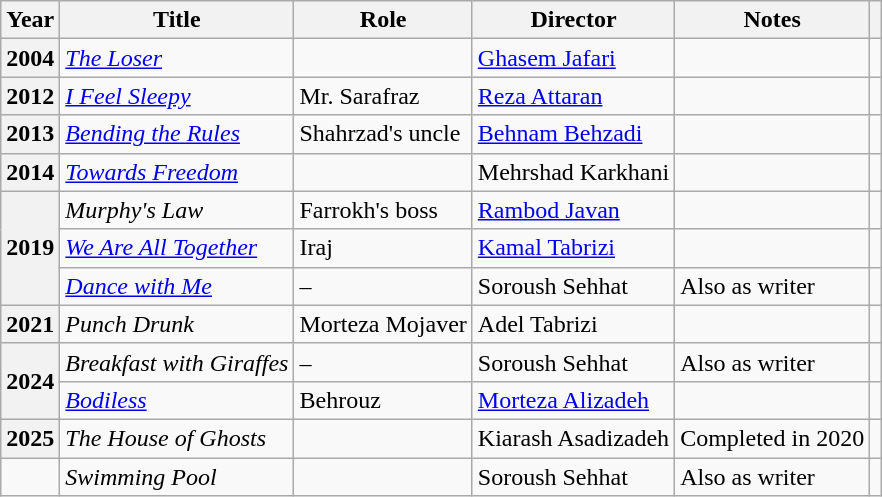<table class="wikitable plainrowheaders sortable"  style=font-size:100%>
<tr>
<th scope="col">Year</th>
<th scope="col">Title</th>
<th scope="col">Role</th>
<th scope="col">Director</th>
<th scope="col">Notes</th>
<th scope="col" class="unsortable"></th>
</tr>
<tr>
<th scope=row>2004</th>
<td><em><a href='#'>The Loser</a></em></td>
<td></td>
<td><a href='#'>Ghasem Jafari</a></td>
<td></td>
<td></td>
</tr>
<tr>
<th scope=row>2012</th>
<td><em><a href='#'>I Feel Sleepy</a></em></td>
<td>Mr. Sarafraz</td>
<td><a href='#'>Reza Attaran</a></td>
<td></td>
<td></td>
</tr>
<tr>
<th scope="row">2013</th>
<td><a href='#'><em>Bending the Rules</em></a></td>
<td>Shahrzad's uncle</td>
<td><a href='#'>Behnam Behzadi</a></td>
<td></td>
<td></td>
</tr>
<tr>
<th scope="row">2014</th>
<td><a href='#'><em>Towards Freedom</em></a></td>
<td></td>
<td>Mehrshad Karkhani</td>
<td></td>
<td></td>
</tr>
<tr>
<th rowspan="3" scope="row">2019</th>
<td><em>Murphy's Law</em></td>
<td>Farrokh's boss</td>
<td><a href='#'>Rambod Javan</a></td>
<td></td>
<td></td>
</tr>
<tr>
<td><em><a href='#'>We Are All Together</a></em></td>
<td>Iraj</td>
<td><a href='#'>Kamal Tabrizi</a></td>
<td></td>
<td></td>
</tr>
<tr>
<td><em><a href='#'>Dance with Me</a></em></td>
<td>–</td>
<td>Soroush Sehhat</td>
<td>Also as writer</td>
<td></td>
</tr>
<tr>
<th scope="row">2021</th>
<td><em>Punch Drunk</em></td>
<td>Morteza Mojaver</td>
<td>Adel Tabrizi</td>
<td></td>
<td></td>
</tr>
<tr>
<th rowspan="2" scope="row">2024</th>
<td><em>Breakfast with Giraffes</em></td>
<td>–</td>
<td>Soroush Sehhat</td>
<td>Also as writer</td>
<td></td>
</tr>
<tr>
<td><em><a href='#'>Bodiless</a></em></td>
<td>Behrouz</td>
<td><a href='#'>Morteza Alizadeh</a></td>
<td></td>
<td></td>
</tr>
<tr>
<th scope="row">2025</th>
<td><em>The House of Ghosts</em></td>
<td></td>
<td>Kiarash Asadizadeh</td>
<td>Completed in 2020</td>
<td></td>
</tr>
<tr>
<td></td>
<td><em>Swimming Pool</em></td>
<td></td>
<td>Soroush Sehhat</td>
<td>Also as writer</td>
<td></td>
</tr>
</table>
